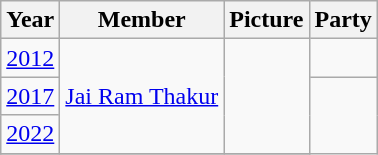<table class="wikitable sortable">
<tr>
<th>Year</th>
<th>Member</th>
<th>Picture</th>
<th colspan="2">Party</th>
</tr>
<tr>
<td><a href='#'>2012</a></td>
<td rowspan="3"><a href='#'>Jai Ram Thakur</a></td>
<td rowspan=3></td>
<td></td>
</tr>
<tr>
<td><a href='#'>2017</a></td>
</tr>
<tr>
<td><a href='#'>2022</a></td>
</tr>
<tr>
</tr>
</table>
